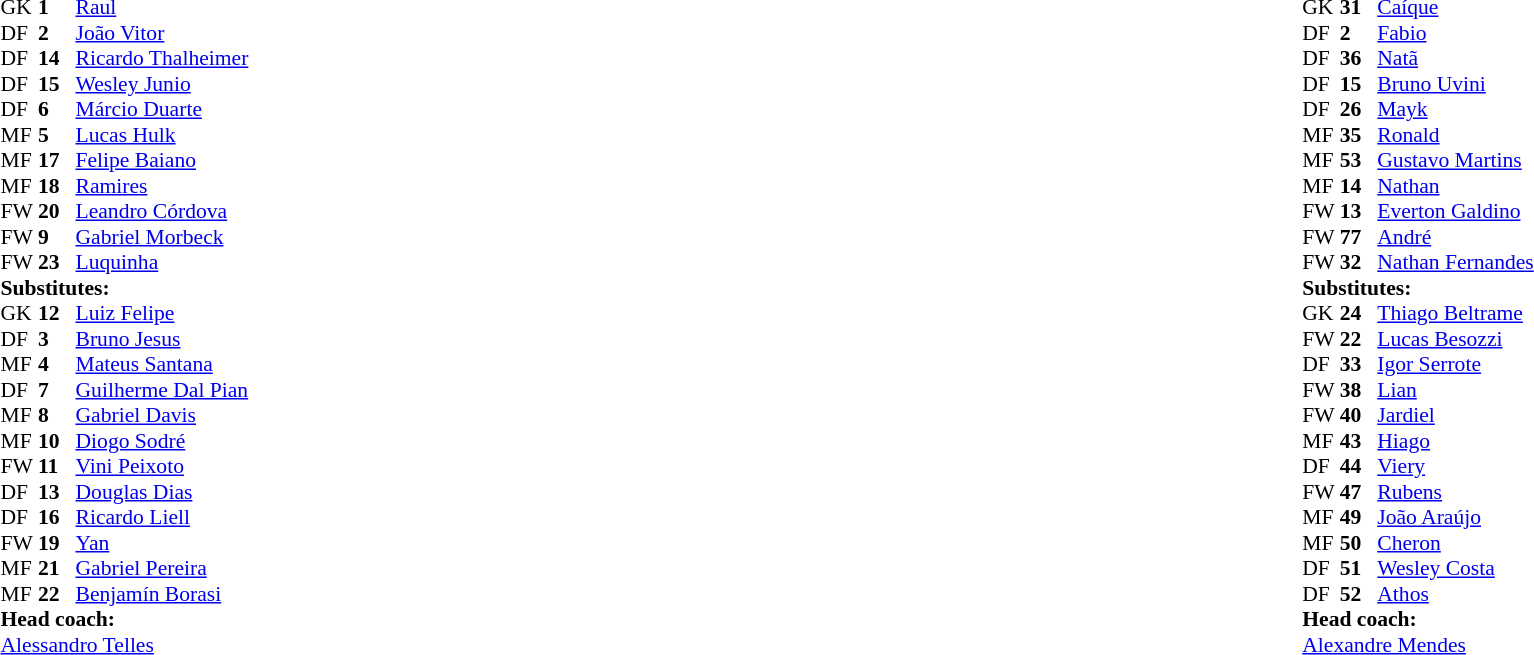<table width="100%">
<tr>
<td style="vertical-align:top; width:40%"><br><table style="font-size: 90%" cellspacing="0" cellpadding="0">
<tr>
<th width=25></th>
<th width=25></th>
</tr>
<tr>
<td>GK</td>
<td><strong>1</strong></td>
<td> <a href='#'>Raul</a></td>
</tr>
<tr>
<td>DF</td>
<td><strong>2</strong></td>
<td> <a href='#'>João Vitor</a></td>
</tr>
<tr>
<td>DF</td>
<td><strong>14</strong></td>
<td> <a href='#'>Ricardo Thalheimer</a></td>
</tr>
<tr>
<td>DF</td>
<td><strong>15</strong></td>
<td> <a href='#'>Wesley Junio</a></td>
</tr>
<tr>
<td>DF</td>
<td><strong>6</strong></td>
<td> <a href='#'>Márcio Duarte</a></td>
</tr>
<tr>
<td>MF</td>
<td><strong>5</strong></td>
<td> <a href='#'>Lucas Hulk</a></td>
<td></td>
</tr>
<tr>
<td>MF</td>
<td><strong>17</strong></td>
<td> <a href='#'>Felipe Baiano</a></td>
<td></td>
<td></td>
</tr>
<tr>
<td>MF</td>
<td><strong>18</strong></td>
<td> <a href='#'>Ramires</a></td>
<td></td>
<td></td>
</tr>
<tr>
<td>FW</td>
<td><strong>20</strong></td>
<td> <a href='#'>Leandro Córdova</a></td>
<td></td>
<td></td>
</tr>
<tr>
<td>FW</td>
<td><strong>9</strong></td>
<td> <a href='#'>Gabriel Morbeck</a></td>
<td></td>
<td></td>
</tr>
<tr>
<td>FW</td>
<td><strong>23</strong></td>
<td> <a href='#'>Luquinha</a></td>
<td></td>
<td></td>
</tr>
<tr>
<td colspan=3><strong>Substitutes:</strong></td>
</tr>
<tr>
<td>GK</td>
<td><strong>12</strong></td>
<td> <a href='#'>Luiz Felipe</a></td>
</tr>
<tr>
<td>DF</td>
<td><strong>3</strong></td>
<td> <a href='#'>Bruno Jesus</a></td>
</tr>
<tr>
<td>MF</td>
<td><strong>4</strong></td>
<td> <a href='#'>Mateus Santana</a></td>
</tr>
<tr>
<td>DF</td>
<td><strong>7</strong></td>
<td> <a href='#'>Guilherme Dal Pian</a></td>
<td></td>
<td></td>
</tr>
<tr>
<td>MF</td>
<td><strong>8</strong></td>
<td> <a href='#'>Gabriel Davis</a></td>
<td></td>
<td></td>
</tr>
<tr>
<td>MF</td>
<td><strong>10</strong></td>
<td> <a href='#'>Diogo Sodré</a></td>
</tr>
<tr>
<td>FW</td>
<td><strong>11</strong></td>
<td> <a href='#'>Vini Peixoto</a></td>
</tr>
<tr>
<td>DF</td>
<td><strong>13</strong></td>
<td> <a href='#'>Douglas Dias</a></td>
</tr>
<tr>
<td>DF</td>
<td><strong>16</strong></td>
<td> <a href='#'>Ricardo Liell</a></td>
</tr>
<tr>
<td>FW</td>
<td><strong>19</strong></td>
<td> <a href='#'>Yan</a></td>
<td></td>
<td></td>
</tr>
<tr>
<td>MF</td>
<td><strong>21</strong></td>
<td> <a href='#'>Gabriel Pereira</a></td>
<td></td>
<td></td>
</tr>
<tr>
<td>MF</td>
<td><strong>22</strong></td>
<td> <a href='#'>Benjamín Borasi</a></td>
<td></td>
<td></td>
</tr>
<tr>
<td colspan=3><strong>Head coach:</strong></td>
</tr>
<tr>
<td colspan="4"> <a href='#'>Alessandro Telles</a></td>
</tr>
</table>
</td>
<td valign="top"></td>
<td valign="top" width="50%"><br><table cellspacing="0" cellpadding="0" style="font-size:90%; margin:auto">
<tr>
<th width=25></th>
<th width=25></th>
</tr>
<tr>
<td>GK</td>
<td><strong>31</strong></td>
<td> <a href='#'>Caíque</a></td>
</tr>
<tr>
<td>DF</td>
<td><strong>2</strong></td>
<td> <a href='#'>Fabio</a></td>
</tr>
<tr>
<td>DF</td>
<td><strong>36</strong></td>
<td> <a href='#'>Natã</a></td>
<td></td>
<td></td>
</tr>
<tr>
<td>DF</td>
<td><strong>15</strong></td>
<td> <a href='#'>Bruno Uvini</a></td>
</tr>
<tr>
<td>DF</td>
<td><strong>26</strong></td>
<td> <a href='#'>Mayk</a></td>
</tr>
<tr>
<td>MF</td>
<td><strong>35</strong></td>
<td> <a href='#'>Ronald</a></td>
<td></td>
<td></td>
</tr>
<tr>
<td>MF</td>
<td><strong>53</strong></td>
<td> <a href='#'>Gustavo Martins</a></td>
<td></td>
</tr>
<tr>
<td>MF</td>
<td><strong>14</strong></td>
<td> <a href='#'>Nathan</a></td>
<td></td>
<td></td>
</tr>
<tr>
<td>FW</td>
<td><strong>13</strong></td>
<td> <a href='#'>Everton Galdino</a></td>
<td></td>
<td></td>
</tr>
<tr>
<td>FW</td>
<td><strong>77</strong></td>
<td> <a href='#'>André</a></td>
<td></td>
</tr>
<tr>
<td>FW</td>
<td><strong>32</strong></td>
<td> <a href='#'>Nathan Fernandes</a></td>
<td></td>
<td></td>
</tr>
<tr>
<td colspan=3><strong>Substitutes:</strong></td>
</tr>
<tr>
<td>GK</td>
<td><strong>24</strong></td>
<td> <a href='#'>Thiago Beltrame</a></td>
</tr>
<tr>
<td>FW</td>
<td><strong>22</strong></td>
<td> <a href='#'>Lucas Besozzi</a></td>
<td></td>
<td></td>
</tr>
<tr>
<td>DF</td>
<td><strong>33</strong></td>
<td> <a href='#'>Igor Serrote</a></td>
</tr>
<tr>
<td>FW</td>
<td><strong>38</strong></td>
<td> <a href='#'>Lian</a></td>
</tr>
<tr>
<td>FW</td>
<td><strong>40</strong></td>
<td> <a href='#'>Jardiel</a></td>
<td></td>
<td></td>
</tr>
<tr>
<td>MF</td>
<td><strong>43</strong></td>
<td> <a href='#'>Hiago</a></td>
</tr>
<tr>
<td>DF</td>
<td><strong>44</strong></td>
<td> <a href='#'>Viery</a></td>
</tr>
<tr>
<td>FW</td>
<td><strong>47</strong></td>
<td> <a href='#'>Rubens</a></td>
<td></td>
<td></td>
</tr>
<tr>
<td>MF</td>
<td><strong>49</strong></td>
<td> <a href='#'>João Araújo</a></td>
<td></td>
<td></td>
</tr>
<tr>
<td>MF</td>
<td><strong>50</strong></td>
<td> <a href='#'>Cheron</a></td>
<td></td>
<td></td>
</tr>
<tr>
<td>DF</td>
<td><strong>51</strong></td>
<td> <a href='#'>Wesley Costa</a></td>
</tr>
<tr>
<td>DF</td>
<td><strong>52</strong></td>
<td> <a href='#'>Athos</a></td>
</tr>
<tr>
<td colspan=3><strong>Head coach:</strong></td>
</tr>
<tr>
<td colspan="4"> <a href='#'>Alexandre Mendes</a></td>
</tr>
</table>
</td>
</tr>
</table>
